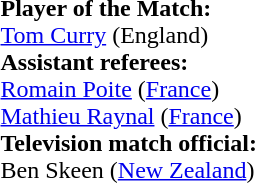<table style="width:100%">
<tr>
<td><br><strong>Player of the Match:</strong>
<br><a href='#'>Tom Curry</a> (England)<br><strong>Assistant referees:</strong>
<br><a href='#'>Romain Poite</a> (<a href='#'>France</a>)
<br><a href='#'>Mathieu Raynal</a> (<a href='#'>France</a>)
<br><strong>Television match official:</strong>
<br>Ben Skeen (<a href='#'>New Zealand</a>)</td>
</tr>
</table>
